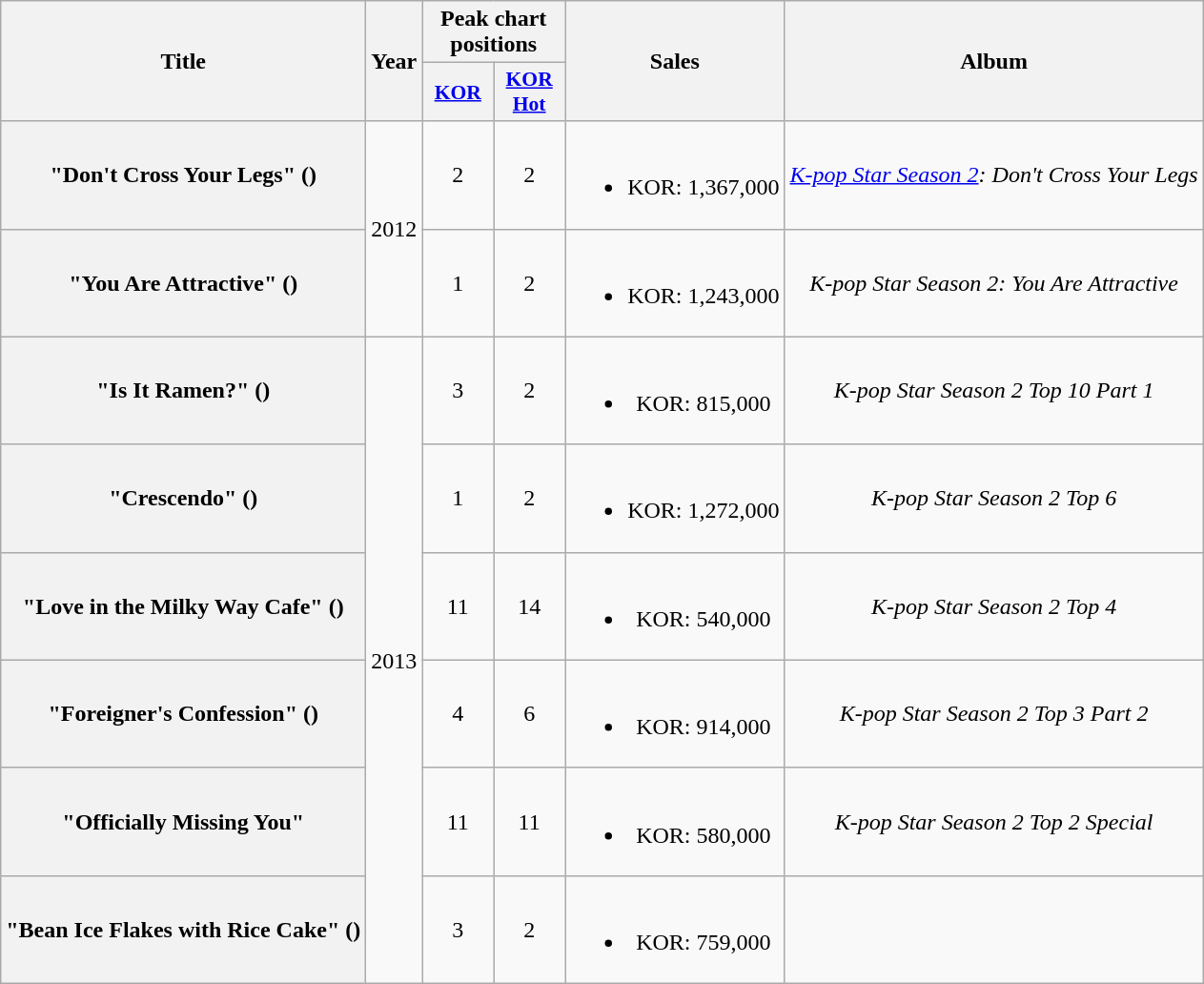<table class="wikitable plainrowheaders" style="text-align:center;">
<tr>
<th scope="col" rowspan="2">Title</th>
<th scope="col" rowspan="2">Year</th>
<th scope="col" colspan="2">Peak chart<br>positions</th>
<th scope="col" rowspan="2">Sales</th>
<th scope="col" rowspan="2">Album</th>
</tr>
<tr>
<th scope="col" style="width:3em;font-size:90%;"><a href='#'>KOR</a><br></th>
<th scope="col" style="width:3em;font-size:90%;"><a href='#'>KOR<br>Hot</a><br></th>
</tr>
<tr>
<th scope="row">"Don't Cross Your Legs" ()</th>
<td rowspan="2">2012</td>
<td>2</td>
<td>2</td>
<td><br><ul><li>KOR: 1,367,000</li></ul></td>
<td><em><a href='#'>K-pop Star Season 2</a>: Don't Cross Your Legs</em></td>
</tr>
<tr>
<th scope="row">"You Are Attractive" ()</th>
<td>1</td>
<td>2</td>
<td><br><ul><li>KOR: 1,243,000</li></ul></td>
<td><em>K-pop Star Season 2: You Are Attractive</em></td>
</tr>
<tr>
<th scope="row">"Is It Ramen?" ()</th>
<td rowspan="6">2013</td>
<td>3</td>
<td>2</td>
<td><br><ul><li>KOR: 815,000</li></ul></td>
<td><em>K-pop Star Season 2 Top 10 Part 1</em></td>
</tr>
<tr>
<th scope="row">"Crescendo" ()</th>
<td>1</td>
<td>2</td>
<td><br><ul><li>KOR: 1,272,000</li></ul></td>
<td><em>K-pop Star Season 2 Top 6</em></td>
</tr>
<tr>
<th scope="row">"Love in the Milky Way Cafe" ()</th>
<td>11</td>
<td>14</td>
<td><br><ul><li>KOR: 540,000</li></ul></td>
<td><em>K-pop Star Season 2 Top 4</em></td>
</tr>
<tr>
<th scope="row">"Foreigner's Confession" ()</th>
<td>4</td>
<td>6</td>
<td><br><ul><li>KOR: 914,000</li></ul></td>
<td><em>K-pop Star Season 2 Top 3 Part 2</em></td>
</tr>
<tr>
<th scope="row">"Officially Missing You"</th>
<td>11</td>
<td>11</td>
<td><br><ul><li>KOR: 580,000</li></ul></td>
<td><em>K-pop Star Season 2 Top 2 Special</em></td>
</tr>
<tr>
<th scope="row">"Bean Ice Flakes with Rice Cake" ()</th>
<td>3</td>
<td>2</td>
<td><br><ul><li>KOR: 759,000</li></ul></td>
<td></td>
</tr>
</table>
